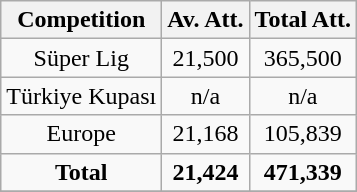<table class="wikitable" style="text-align: center">
<tr>
<th>Competition</th>
<th>Av. Att.</th>
<th>Total Att.</th>
</tr>
<tr>
<td>Süper Lig</td>
<td>21,500</td>
<td>365,500</td>
</tr>
<tr>
<td>Türkiye Kupası</td>
<td>n/a</td>
<td>n/a</td>
</tr>
<tr>
<td>Europe</td>
<td>21,168</td>
<td>105,839</td>
</tr>
<tr>
<td><strong>Total</strong></td>
<td><strong>21,424</strong></td>
<td><strong>471,339</strong></td>
</tr>
<tr>
</tr>
</table>
